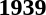<table>
<tr>
<td><strong>1939</strong><br></td>
</tr>
</table>
